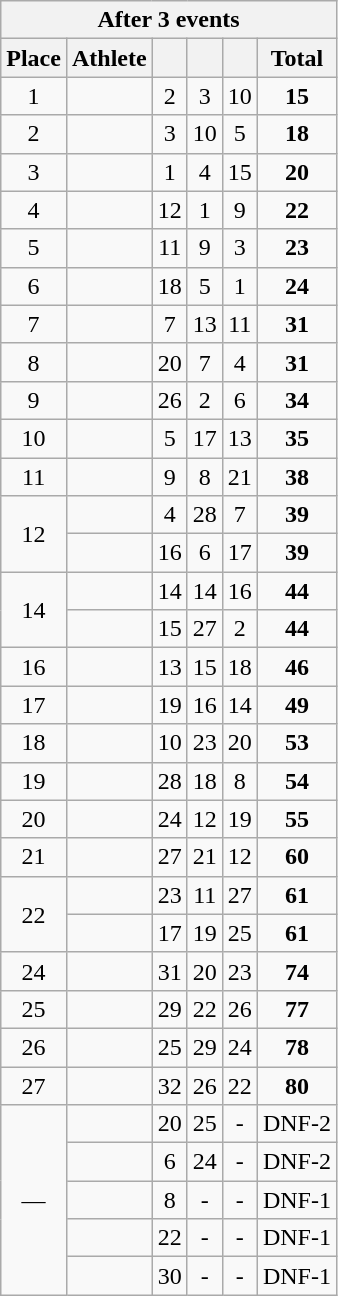<table class=wikitable style="text-align:center">
<tr>
<th colspan=6><strong>After 3 events</strong></th>
</tr>
<tr>
<th>Place</th>
<th>Athlete</th>
<th></th>
<th></th>
<th></th>
<th>Total</th>
</tr>
<tr>
<td>1</td>
<td align=left></td>
<td>2</td>
<td>3</td>
<td>10</td>
<td><strong>15</strong></td>
</tr>
<tr>
<td>2</td>
<td align=left></td>
<td>3</td>
<td>10</td>
<td>5</td>
<td><strong>18</strong></td>
</tr>
<tr>
<td>3</td>
<td align=left></td>
<td>1</td>
<td>4</td>
<td>15</td>
<td><strong>20</strong></td>
</tr>
<tr>
<td>4</td>
<td align=left></td>
<td>12</td>
<td>1</td>
<td>9</td>
<td><strong>22</strong></td>
</tr>
<tr>
<td>5</td>
<td align=left></td>
<td>11</td>
<td>9</td>
<td>3</td>
<td><strong>23</strong></td>
</tr>
<tr>
<td>6</td>
<td align=left></td>
<td>18</td>
<td>5</td>
<td>1</td>
<td><strong>24</strong></td>
</tr>
<tr>
<td>7</td>
<td align=left></td>
<td>7</td>
<td>13</td>
<td>11</td>
<td><strong>31</strong></td>
</tr>
<tr>
<td>8</td>
<td align=left></td>
<td>20</td>
<td>7</td>
<td>4</td>
<td><strong>31</strong></td>
</tr>
<tr>
<td>9</td>
<td align=left></td>
<td>26</td>
<td>2</td>
<td>6</td>
<td><strong>34</strong></td>
</tr>
<tr>
<td>10</td>
<td align=left></td>
<td>5</td>
<td>17</td>
<td>13</td>
<td><strong>35</strong></td>
</tr>
<tr>
<td>11</td>
<td align=left></td>
<td>9</td>
<td>8</td>
<td>21</td>
<td><strong>38</strong></td>
</tr>
<tr>
<td rowspan=2>12</td>
<td align=left></td>
<td>4</td>
<td>28</td>
<td>7</td>
<td><strong>39</strong></td>
</tr>
<tr>
<td align=left></td>
<td>16</td>
<td>6</td>
<td>17</td>
<td><strong>39</strong></td>
</tr>
<tr>
<td rowspan=2>14</td>
<td align=left></td>
<td>14</td>
<td>14</td>
<td>16</td>
<td><strong>44</strong></td>
</tr>
<tr>
<td align=left></td>
<td>15</td>
<td>27</td>
<td>2</td>
<td><strong>44</strong></td>
</tr>
<tr>
<td>16</td>
<td align=left></td>
<td>13</td>
<td>15</td>
<td>18</td>
<td><strong>46</strong></td>
</tr>
<tr>
<td>17</td>
<td align=left></td>
<td>19</td>
<td>16</td>
<td>14</td>
<td><strong>49</strong></td>
</tr>
<tr>
<td>18</td>
<td align=left></td>
<td>10</td>
<td>23</td>
<td>20</td>
<td><strong>53</strong></td>
</tr>
<tr>
<td>19</td>
<td align=left></td>
<td>28</td>
<td>18</td>
<td>8</td>
<td><strong>54</strong></td>
</tr>
<tr>
<td>20</td>
<td align=left></td>
<td>24</td>
<td>12</td>
<td>19</td>
<td><strong>55</strong></td>
</tr>
<tr>
<td>21</td>
<td align=left></td>
<td>27</td>
<td>21</td>
<td>12</td>
<td><strong>60</strong></td>
</tr>
<tr>
<td rowspan=2>22</td>
<td align=left></td>
<td>23</td>
<td>11</td>
<td>27</td>
<td><strong>61</strong></td>
</tr>
<tr>
<td align=left></td>
<td>17</td>
<td>19</td>
<td>25</td>
<td><strong>61</strong></td>
</tr>
<tr>
<td>24</td>
<td align=left></td>
<td>31</td>
<td>20</td>
<td>23</td>
<td><strong>74</strong></td>
</tr>
<tr>
<td>25</td>
<td align=left></td>
<td>29</td>
<td>22</td>
<td>26</td>
<td><strong>77</strong></td>
</tr>
<tr>
<td>26</td>
<td align=left></td>
<td>25</td>
<td>29</td>
<td>24</td>
<td><strong>78</strong></td>
</tr>
<tr>
<td>27</td>
<td align=left></td>
<td>32</td>
<td>26</td>
<td>22</td>
<td><strong>80</strong></td>
</tr>
<tr>
<td rowspan=5>—</td>
<td align=left></td>
<td>20</td>
<td>25</td>
<td>-</td>
<td>DNF-2</td>
</tr>
<tr>
<td align=left></td>
<td>6</td>
<td>24</td>
<td>-</td>
<td>DNF-2</td>
</tr>
<tr>
<td align=left></td>
<td>8</td>
<td>-</td>
<td>-</td>
<td>DNF-1</td>
</tr>
<tr>
<td align=left></td>
<td>22</td>
<td>-</td>
<td>-</td>
<td>DNF-1</td>
</tr>
<tr>
<td align=left></td>
<td>30</td>
<td>-</td>
<td>-</td>
<td>DNF-1</td>
</tr>
</table>
